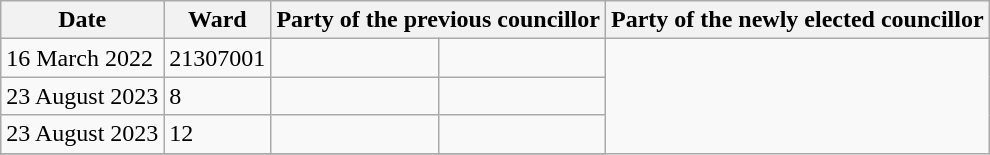<table class="wikitable">
<tr>
<th>Date</th>
<th>Ward</th>
<th colspan=2>Party of the previous councillor</th>
<th colspan=2>Party of the newly elected councillor</th>
</tr>
<tr>
<td>16 March 2022</td>
<td>21307001</td>
<td></td>
<td></td>
</tr>
<tr>
<td>23 August 2023</td>
<td>8</td>
<td></td>
<td></td>
</tr>
<tr>
<td>23 August 2023</td>
<td>12</td>
<td></td>
<td></td>
</tr>
<tr>
</tr>
</table>
